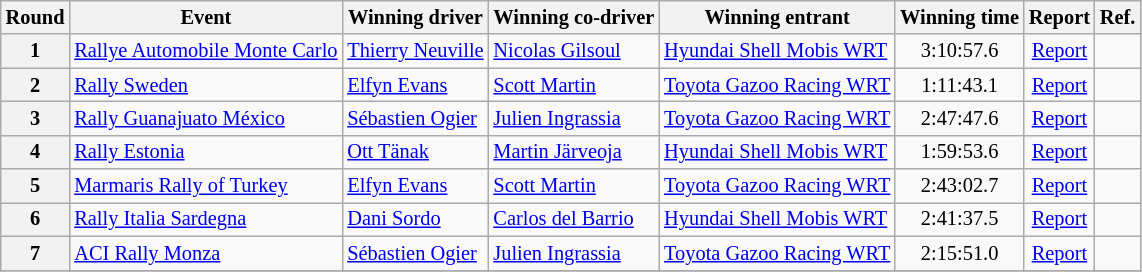<table class="wikitable" style="font-size: 85%;">
<tr>
<th>Round</th>
<th>Event</th>
<th nowrap>Winning driver</th>
<th nowrap>Winning co-driver</th>
<th nowrap>Winning entrant</th>
<th nowrap>Winning time</th>
<th nowrap>Report</th>
<th>Ref.</th>
</tr>
<tr>
<th>1</th>
<td nowrap> <a href='#'>Rallye Automobile Monte Carlo</a></td>
<td nowrap> <a href='#'>Thierry Neuville</a></td>
<td nowrap> <a href='#'>Nicolas Gilsoul</a></td>
<td> <a href='#'>Hyundai Shell Mobis WRT</a></td>
<td align="center">3:10:57.6</td>
<td align="center"><a href='#'>Report</a></td>
<td align="center"></td>
</tr>
<tr>
<th>2</th>
<td> <a href='#'>Rally Sweden</a></td>
<td> <a href='#'>Elfyn Evans</a></td>
<td> <a href='#'>Scott Martin</a></td>
<td nowrap> <a href='#'>Toyota Gazoo Racing WRT</a></td>
<td align="center">1:11:43.1</td>
<td align="center"><a href='#'>Report</a></td>
<td align="center"></td>
</tr>
<tr>
<th>3</th>
<td> <a href='#'>Rally Guanajuato México</a></td>
<td nowrap> <a href='#'>Sébastien Ogier</a></td>
<td nowrap> <a href='#'>Julien Ingrassia</a></td>
<td> <a href='#'>Toyota Gazoo Racing WRT</a></td>
<td align="center">2:47:47.6</td>
<td align="center"><a href='#'>Report</a></td>
<td align="center"></td>
</tr>
<tr>
<th>4</th>
<td> <a href='#'>Rally Estonia</a></td>
<td> <a href='#'>Ott Tänak</a></td>
<td> <a href='#'>Martin Järveoja</a></td>
<td> <a href='#'>Hyundai Shell Mobis WRT</a></td>
<td align="center">1:59:53.6</td>
<td align="center"><a href='#'>Report</a></td>
<td align="center"></td>
</tr>
<tr>
<th>5</th>
<td> <a href='#'>Marmaris Rally of Turkey</a></td>
<td> <a href='#'>Elfyn Evans</a></td>
<td> <a href='#'>Scott Martin</a></td>
<td> <a href='#'>Toyota Gazoo Racing WRT</a></td>
<td align="center">2:43:02.7</td>
<td align="center"><a href='#'>Report</a></td>
<td align="center"></td>
</tr>
<tr>
<th>6</th>
<td> <a href='#'>Rally Italia Sardegna</a></td>
<td> <a href='#'>Dani Sordo</a></td>
<td nowrap> <a href='#'>Carlos del Barrio</a></td>
<td> <a href='#'>Hyundai Shell Mobis WRT</a></td>
<td align="center">2:41:37.5</td>
<td align="center"><a href='#'>Report</a></td>
<td align="center"></td>
</tr>
<tr>
<th>7</th>
<td> <a href='#'>ACI Rally Monza</a></td>
<td nowrap> <a href='#'>Sébastien Ogier</a></td>
<td nowrap> <a href='#'>Julien Ingrassia</a></td>
<td> <a href='#'>Toyota Gazoo Racing WRT</a></td>
<td align="center">2:15:51.0</td>
<td align="center"><a href='#'>Report</a></td>
<td align="center"></td>
</tr>
<tr>
</tr>
</table>
